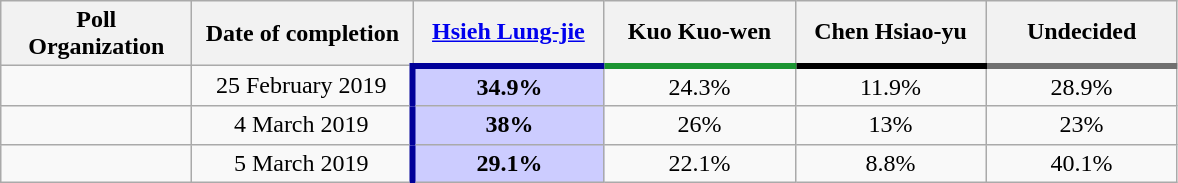<table class=wikitable style="text-align:center">
<tr>
<th style="width:120px;">Poll Organization</th>
<th style="width:140px;">Date of completion</th>
<th style="width:120px; border-bottom:4px solid #000099;"> <a href='#'>Hsieh Lung-jie</a></th>
<th style="width:120px; border-bottom:4px solid #1B9431;">Kuo Kuo-wen</th>
<th style="width:120px; border-bottom:4px solid #000000;"> Chen Hsiao-yu</th>
<th style="width:120px; border-bottom:4px solid #707070;"> Undecided</th>
</tr>
<tr>
<td></td>
<td>25 February 2019</td>
<td style="border-left:4px solid #000099; background-color:#CCCCFF;"><strong>34.9%</strong></td>
<td>24.3%</td>
<td>11.9%</td>
<td>28.9%</td>
</tr>
<tr>
<td></td>
<td>4 March 2019</td>
<td style="border-left:4px solid #000099; background-color:#CCCCFF;"><strong>38%</strong></td>
<td>26%</td>
<td>13%</td>
<td>23%</td>
</tr>
<tr>
<td></td>
<td>5 March 2019</td>
<td style="border-left:4px solid #000099; background-color:#CCCCFF;"><strong>29.1%</strong></td>
<td>22.1%</td>
<td>8.8%</td>
<td>40.1%</td>
</tr>
</table>
